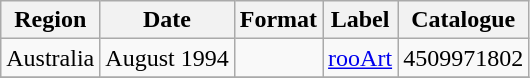<table class="wikitable plainrowheaders">
<tr>
<th scope="col">Region</th>
<th scope="col">Date</th>
<th scope="col">Format</th>
<th scope="col">Label</th>
<th scope="col">Catalogue</th>
</tr>
<tr>
<td>Australia</td>
<td>August 1994</td>
<td></td>
<td><a href='#'>rooArt</a></td>
<td>4509971802</td>
</tr>
<tr>
</tr>
</table>
